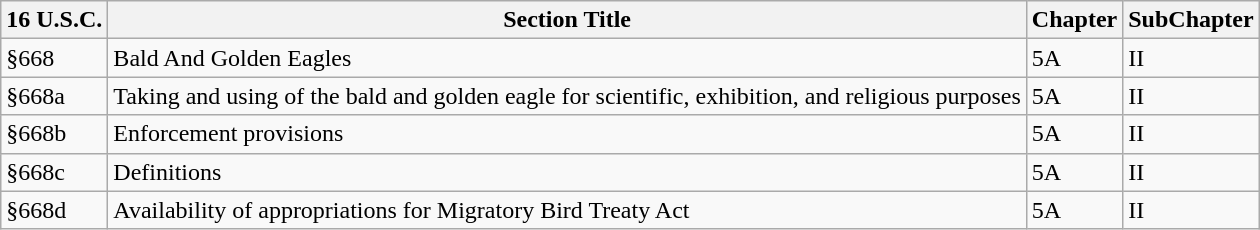<table class="wikitable">
<tr>
<th>16 U.S.C.</th>
<th>Section Title</th>
<th>Chapter</th>
<th>SubChapter</th>
</tr>
<tr>
<td>§668</td>
<td>Bald And Golden Eagles</td>
<td>5A</td>
<td>II</td>
</tr>
<tr>
<td>§668a</td>
<td>Taking and using of the bald and golden eagle for scientific, exhibition, and religious purposes</td>
<td>5A</td>
<td>II</td>
</tr>
<tr>
<td>§668b</td>
<td>Enforcement provisions</td>
<td>5A</td>
<td>II</td>
</tr>
<tr>
<td>§668c</td>
<td>Definitions</td>
<td>5A</td>
<td>II</td>
</tr>
<tr>
<td>§668d</td>
<td>Availability of appropriations for Migratory Bird Treaty Act</td>
<td>5A</td>
<td>II</td>
</tr>
</table>
